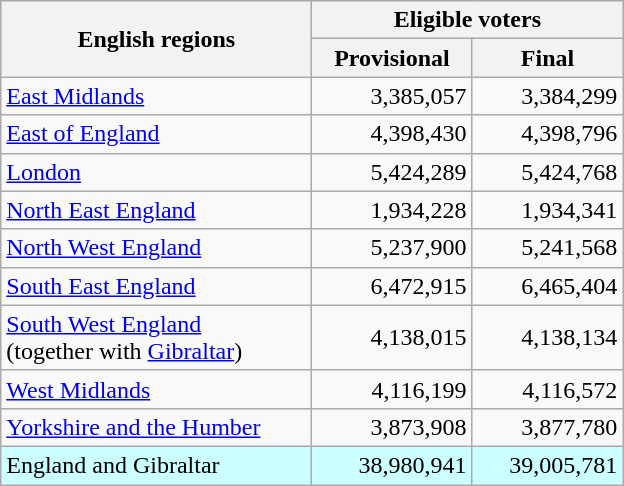<table class="wikitable" style="text-align:right;">
<tr>
<th width=200 rowspan=2>English regions</th>
<th width=200 colspan=2>Eligible voters</th>
</tr>
<tr>
<th>Provisional</th>
<th>Final</th>
</tr>
<tr>
<td style="text-align:left;"><a href='#'>East Midlands</a></td>
<td>3,385,057</td>
<td>3,384,299</td>
</tr>
<tr>
<td style="text-align:left;"><a href='#'>East of England</a></td>
<td>4,398,430</td>
<td>4,398,796</td>
</tr>
<tr>
<td style="text-align:left;"><a href='#'>London</a></td>
<td>5,424,289</td>
<td>5,424,768</td>
</tr>
<tr>
<td style="text-align:left;"><a href='#'>North East England</a></td>
<td>1,934,228</td>
<td>1,934,341</td>
</tr>
<tr>
<td style="text-align:left;"><a href='#'>North West England</a></td>
<td>5,237,900</td>
<td>5,241,568</td>
</tr>
<tr>
<td style="text-align:left;"><a href='#'>South East England</a></td>
<td>6,472,915</td>
<td>6,465,404</td>
</tr>
<tr>
<td style="text-align:left;"><a href='#'>South West England</a> <br> (together with <a href='#'>Gibraltar</a>)</td>
<td>4,138,015</td>
<td>4,138,134</td>
</tr>
<tr>
<td style="text-align:left;"><a href='#'>West Midlands</a></td>
<td>4,116,199</td>
<td>4,116,572</td>
</tr>
<tr>
<td style="text-align:left;"><a href='#'>Yorkshire and the Humber</a></td>
<td>3,873,908</td>
<td>3,877,780</td>
</tr>
<tr style="background:#CCFFFF;">
<td style="text-align:left;">England and Gibraltar</td>
<td>38,980,941</td>
<td>39,005,781</td>
</tr>
</table>
